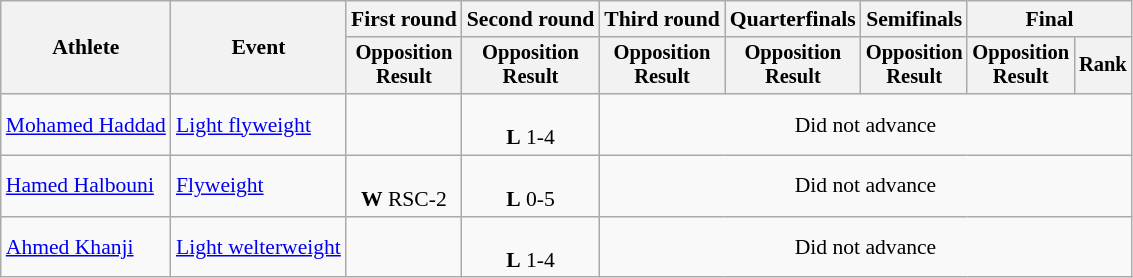<table class="wikitable" style="font-size:90%">
<tr>
<th rowspan="2">Athlete</th>
<th rowspan="2">Event</th>
<th>First round</th>
<th>Second round</th>
<th>Third round</th>
<th>Quarterfinals</th>
<th>Semifinals</th>
<th colspan=2>Final</th>
</tr>
<tr style="font-size:95%">
<th>Opposition<br>Result</th>
<th>Opposition<br>Result</th>
<th>Opposition<br>Result</th>
<th>Opposition<br>Result</th>
<th>Opposition<br>Result</th>
<th>Opposition<br>Result</th>
<th>Rank</th>
</tr>
<tr align=center>
<td align=left><a href='#'>Mohamed Haddad</a></td>
<td align=left><a href='#'>Light flyweight</a></td>
<td></td>
<td><br><strong>L</strong> 1-4</td>
<td colspan=5>Did not advance</td>
</tr>
<tr align=center>
<td align=left><a href='#'>Hamed Halbouni</a></td>
<td align=left><a href='#'>Flyweight</a></td>
<td><br><strong>W</strong> RSC-2</td>
<td><br><strong>L</strong> 0-5</td>
<td colspan=5>Did not advance</td>
</tr>
<tr align=center>
<td align=left><a href='#'>Ahmed Khanji</a></td>
<td align=left><a href='#'>Light welterweight</a></td>
<td></td>
<td><br><strong>L</strong> 1-4</td>
<td colspan=5>Did not advance</td>
</tr>
</table>
